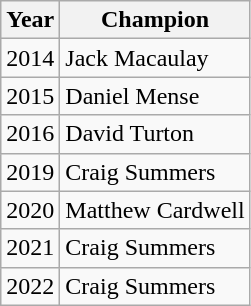<table class="wikitable">
<tr>
<th>Year</th>
<th>Champion</th>
</tr>
<tr>
<td>2014</td>
<td>Jack Macaulay</td>
</tr>
<tr>
<td>2015</td>
<td>Daniel Mense</td>
</tr>
<tr>
<td>2016</td>
<td>David Turton</td>
</tr>
<tr>
<td>2019</td>
<td>Craig Summers</td>
</tr>
<tr>
<td>2020</td>
<td>Matthew Cardwell</td>
</tr>
<tr>
<td>2021</td>
<td>Craig Summers</td>
</tr>
<tr>
<td>2022</td>
<td>Craig Summers</td>
</tr>
</table>
